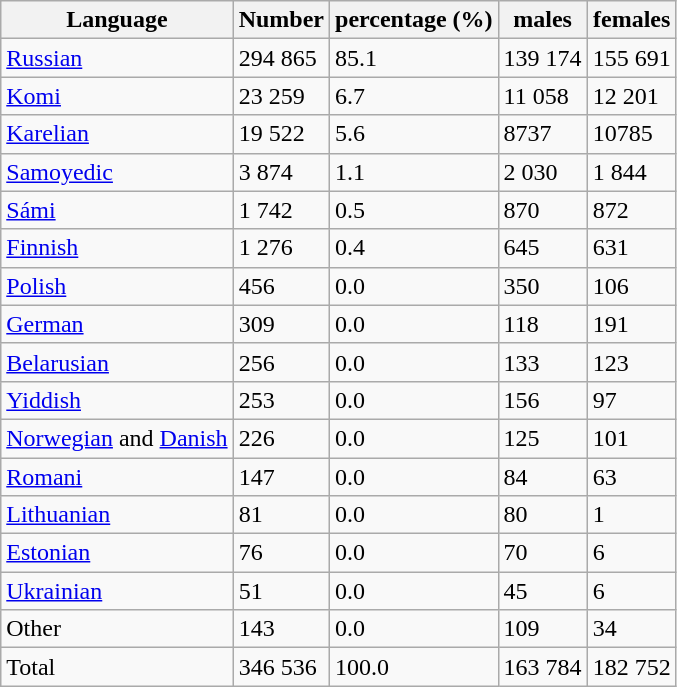<table align="center" class="wikitable plainlinks TablePager">
<tr>
<th>Language</th>
<th>Number</th>
<th>percentage (%)</th>
<th>males</th>
<th>females</th>
</tr>
<tr ---->
<td><a href='#'>Russian</a></td>
<td>294 865</td>
<td>85.1</td>
<td>139 174</td>
<td>155 691</td>
</tr>
<tr ---->
<td><a href='#'>Komi</a></td>
<td>23 259</td>
<td>6.7</td>
<td>11 058</td>
<td>12 201</td>
</tr>
<tr ---->
<td><a href='#'>Karelian</a></td>
<td>19 522</td>
<td>5.6</td>
<td>8737</td>
<td>10785</td>
</tr>
<tr ---->
<td><a href='#'>Samoyedic</a></td>
<td>3 874</td>
<td>1.1</td>
<td>2 030</td>
<td>1 844</td>
</tr>
<tr ---->
<td><a href='#'>Sámi</a></td>
<td>1 742</td>
<td>0.5</td>
<td>870</td>
<td>872</td>
</tr>
<tr ---->
<td><a href='#'>Finnish</a></td>
<td>1 276</td>
<td>0.4</td>
<td>645</td>
<td>631</td>
</tr>
<tr ---->
<td><a href='#'>Polish</a></td>
<td>456</td>
<td>0.0</td>
<td>350</td>
<td>106</td>
</tr>
<tr ---->
<td><a href='#'>German</a></td>
<td>309</td>
<td>0.0</td>
<td>118</td>
<td>191</td>
</tr>
<tr ---->
<td><a href='#'>Belarusian</a></td>
<td>256</td>
<td>0.0</td>
<td>133</td>
<td>123</td>
</tr>
<tr ---->
<td><a href='#'>Yiddish</a></td>
<td>253</td>
<td>0.0</td>
<td>156</td>
<td>97</td>
</tr>
<tr ---->
<td><a href='#'>Norwegian</a> and <a href='#'>Danish</a></td>
<td>226</td>
<td>0.0</td>
<td>125</td>
<td>101</td>
</tr>
<tr ---->
<td><a href='#'>Romani</a></td>
<td>147</td>
<td>0.0</td>
<td>84</td>
<td>63</td>
</tr>
<tr ---->
<td><a href='#'>Lithuanian</a></td>
<td>81</td>
<td>0.0</td>
<td>80</td>
<td>1</td>
</tr>
<tr ---->
<td><a href='#'>Estonian</a></td>
<td>76</td>
<td>0.0</td>
<td>70</td>
<td>6</td>
</tr>
<tr ---->
<td><a href='#'>Ukrainian</a></td>
<td>51</td>
<td>0.0</td>
<td>45</td>
<td>6</td>
</tr>
<tr ---->
<td>Other</td>
<td>143</td>
<td>0.0</td>
<td>109</td>
<td>34</td>
</tr>
<tr ---->
<td>Total</td>
<td>346 536</td>
<td>100.0</td>
<td>163 784</td>
<td>182 752</td>
</tr>
</table>
